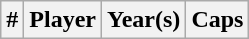<table class="wikitable sortable">
<tr>
<th width=>#</th>
<th width=>Player</th>
<th width=>Year(s)</th>
<th width=>Caps<br></th>
</tr>
</table>
